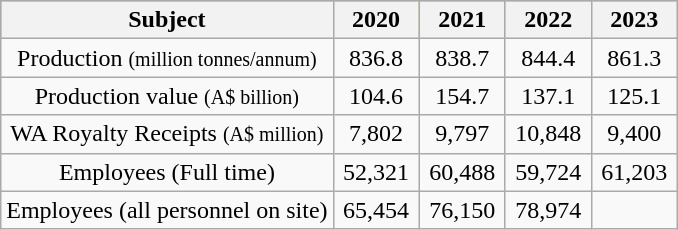<table class="wikitable">
<tr style="text-align:center; background:#daa520;">
<th>Subject</th>
<th scope="col" style="width: 50px;">2020</th>
<th scope="col" style="width: 50px;">2021</th>
<th scope="col" style="width: 50px;">2022</th>
<th scope="col" style="width: 50px;">2023</th>
</tr>
<tr style="text-align:center;">
<td>Production <small>(million tonnes/annum)</small></td>
<td>836.8</td>
<td>838.7</td>
<td>844.4</td>
<td>861.3</td>
</tr>
<tr style="text-align:center;">
<td>Production value <small>(A$ billion)</small></td>
<td>104.6</td>
<td>154.7</td>
<td>137.1</td>
<td>125.1</td>
</tr>
<tr style="text-align:center;">
<td>WA Royalty Receipts <small>(A$ million)</small></td>
<td>7,802</td>
<td>9,797</td>
<td>10,848</td>
<td>9,400</td>
</tr>
<tr style="text-align:center;">
<td>Employees (Full time)</td>
<td>52,321</td>
<td>60,488</td>
<td>59,724</td>
<td>61,203</td>
</tr>
<tr style="text-align:center;">
<td>Employees (all personnel on site)</td>
<td>65,454</td>
<td>76,150</td>
<td>78,974</td>
<td></td>
</tr>
</table>
